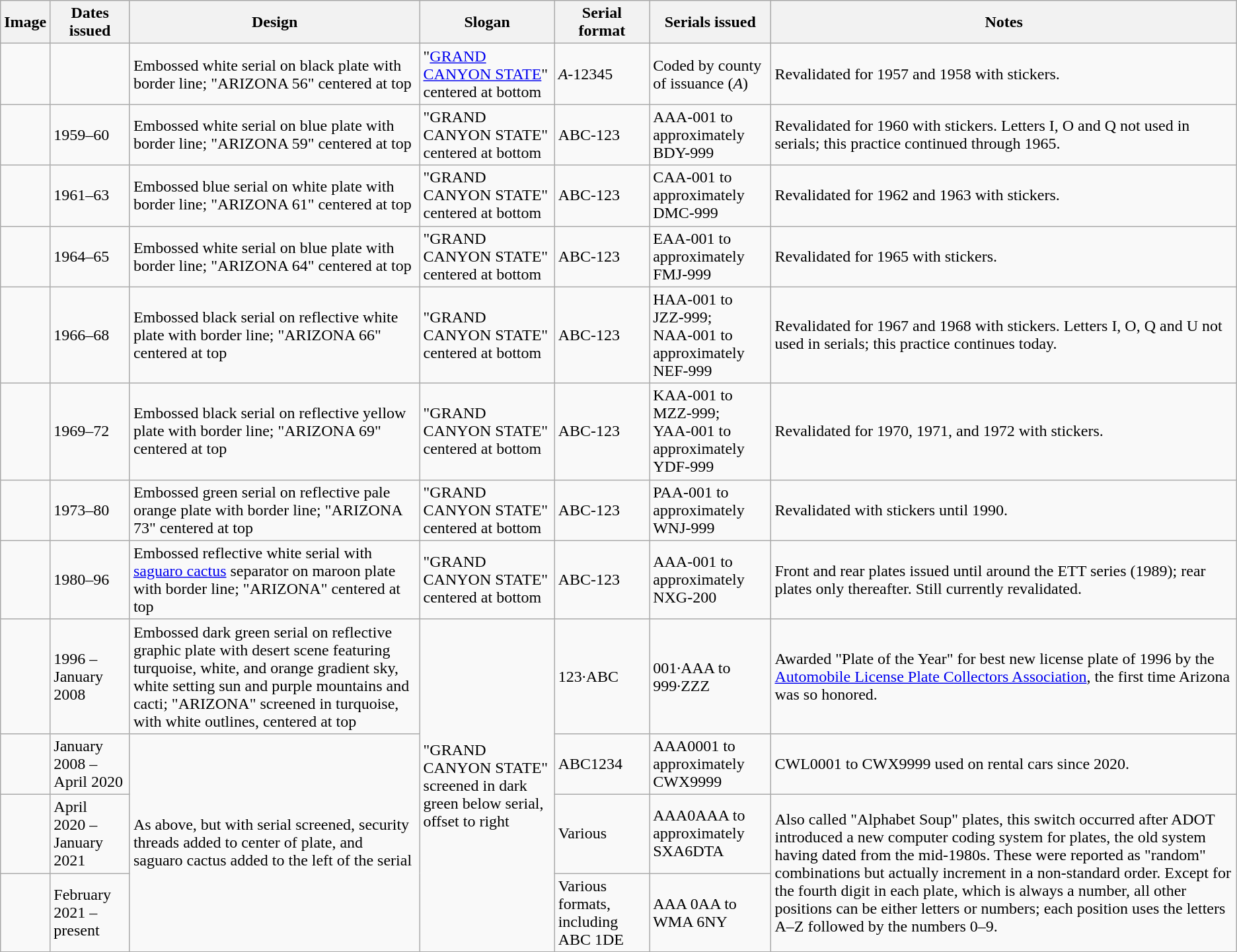<table class="wikitable">
<tr>
<th>Image</th>
<th>Dates issued</th>
<th>Design</th>
<th>Slogan</th>
<th>Serial format</th>
<th>Serials issued</th>
<th>Notes</th>
</tr>
<tr>
<td></td>
<td></td>
<td>Embossed white serial on black plate with border line; "ARIZONA 56" centered at top</td>
<td>"<a href='#'>GRAND CANYON STATE</a>" centered at bottom</td>
<td><em>A</em>-12345</td>
<td>Coded by county of issuance (<em>A</em>)</td>
<td>Revalidated for 1957 and 1958 with stickers.</td>
</tr>
<tr>
<td></td>
<td>1959–60</td>
<td>Embossed white serial on blue plate with border line; "ARIZONA 59" centered at top</td>
<td>"GRAND CANYON STATE" centered at bottom</td>
<td>ABC-123</td>
<td>AAA-001 to approximately BDY-999</td>
<td>Revalidated for 1960 with stickers. Letters I, O and Q not used in serials; this practice continued through 1965.</td>
</tr>
<tr>
<td></td>
<td>1961–63</td>
<td>Embossed blue serial on white plate with border line; "ARIZONA 61" centered at top</td>
<td>"GRAND CANYON STATE" centered at bottom</td>
<td>ABC-123</td>
<td>CAA-001 to approximately DMC-999</td>
<td>Revalidated for 1962 and 1963 with stickers.</td>
</tr>
<tr>
<td></td>
<td>1964–65</td>
<td>Embossed white serial on blue plate with border line; "ARIZONA 64" centered at top</td>
<td>"GRAND CANYON STATE" centered at bottom</td>
<td>ABC-123</td>
<td>EAA-001 to approximately FMJ-999</td>
<td>Revalidated for 1965 with stickers.</td>
</tr>
<tr>
<td></td>
<td>1966–68</td>
<td>Embossed black serial on reflective white plate with border line; "ARIZONA 66" centered at top</td>
<td>"GRAND CANYON STATE" centered at bottom</td>
<td>ABC-123</td>
<td>HAA-001 to<br>JZZ-999;<br>NAA-001 to approximately NEF-999</td>
<td>Revalidated for 1967 and 1968 with stickers. Letters I, O, Q and U not used in serials; this practice continues today.</td>
</tr>
<tr>
<td></td>
<td>1969–72</td>
<td>Embossed black serial on reflective yellow plate with border line; "ARIZONA 69" centered at top</td>
<td>"GRAND CANYON STATE" centered at bottom</td>
<td>ABC-123</td>
<td>KAA-001 to<br>MZZ-999;<br>YAA-001 to approximately YDF-999</td>
<td>Revalidated for 1970, 1971, and 1972 with stickers.</td>
</tr>
<tr>
<td></td>
<td>1973–80</td>
<td>Embossed green serial on reflective pale orange plate with border line; "ARIZONA 73" centered at top</td>
<td>"GRAND CANYON STATE" centered at bottom</td>
<td>ABC-123</td>
<td>PAA-001 to approximately WNJ-999</td>
<td>Revalidated with stickers until 1990.</td>
</tr>
<tr>
<td></td>
<td>1980–96</td>
<td>Embossed reflective white serial with <a href='#'>saguaro cactus</a> separator on maroon plate with border line; "ARIZONA" centered at top</td>
<td>"GRAND CANYON STATE" centered at bottom</td>
<td>ABC-123</td>
<td>AAA-001 to approximately NXG-200</td>
<td>Front and rear plates issued until around the ETT series (1989); rear plates only thereafter. Still currently revalidated.</td>
</tr>
<tr>
<td></td>
<td>1996 – January 2008</td>
<td>Embossed dark green serial on reflective graphic plate with desert scene featuring turquoise, white, and orange gradient sky, white setting sun and purple mountains and cacti; "ARIZONA" screened in turquoise, with white outlines, centered at top</td>
<td rowspan="4">"GRAND CANYON STATE" screened in dark green below serial, offset to right</td>
<td>123·ABC</td>
<td>001·AAA to 999·ZZZ</td>
<td>Awarded "Plate of the Year" for best new license plate of 1996 by the <a href='#'>Automobile License Plate Collectors Association</a>, the first time Arizona was so honored.</td>
</tr>
<tr>
<td></td>
<td>January 2008 – April 2020</td>
<td rowspan="3">As above, but with serial screened, security threads added to center of plate, and saguaro cactus added to the left of the serial</td>
<td>ABC1234</td>
<td>AAA0001 to approximately CWX9999</td>
<td>CWL0001 to CWX9999 used on rental cars since 2020.</td>
</tr>
<tr>
<td></td>
<td>April 2020 – January 2021</td>
<td>Various</td>
<td>AAA0AAA to approximately SXA6DTA </td>
<td rowspan="2">Also called "Alphabet Soup" plates, this switch occurred after ADOT introduced a new computer coding system for plates, the old system having dated from the mid-1980s. These were reported as "random" combinations but actually increment in a non-standard order. Except for the fourth digit in each plate, which is always a number, all other positions can be either letters or numbers; each position uses the letters A–Z followed by the numbers 0–9.</td>
</tr>
<tr>
<td></td>
<td>February 2021 – present</td>
<td>Various formats, including ABC 1DE</td>
<td>AAA 0AA to WMA 6NY </td>
</tr>
</table>
